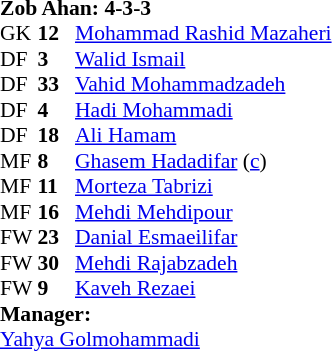<table style="font-size: 90%" cellspacing="0" cellpadding="0">
<tr>
<td colspan="4"><strong>Zob Ahan: 4-3-3</strong></td>
</tr>
<tr>
<th width=25></th>
<th width=25></th>
</tr>
<tr>
<td>GK</td>
<td><strong>12</strong></td>
<td> <a href='#'>Mohammad Rashid Mazaheri</a></td>
</tr>
<tr>
<td>DF</td>
<td><strong>3</strong></td>
<td> <a href='#'>Walid Ismail</a></td>
</tr>
<tr>
<td>DF</td>
<td><strong>33</strong></td>
<td> <a href='#'>Vahid Mohammadzadeh</a></td>
</tr>
<tr>
<td>DF</td>
<td><strong>4</strong></td>
<td> <a href='#'>Hadi Mohammadi</a></td>
</tr>
<tr>
<td>DF</td>
<td><strong>18</strong></td>
<td> <a href='#'>Ali Hamam</a></td>
</tr>
<tr>
<td>MF</td>
<td><strong>8</strong></td>
<td> <a href='#'>Ghasem Hadadifar</a> (<a href='#'>c</a>)</td>
</tr>
<tr>
<td>MF</td>
<td><strong>11</strong></td>
<td> <a href='#'>Morteza Tabrizi</a></td>
</tr>
<tr>
<td>MF</td>
<td><strong>16</strong></td>
<td> <a href='#'>Mehdi Mehdipour</a></td>
</tr>
<tr>
<td>FW</td>
<td><strong>23</strong></td>
<td> <a href='#'>Danial Esmaeilifar</a></td>
</tr>
<tr>
<td>FW</td>
<td><strong>30</strong></td>
<td> <a href='#'>Mehdi Rajabzadeh</a></td>
</tr>
<tr>
<td>FW</td>
<td><strong>9</strong></td>
<td> <a href='#'>Kaveh Rezaei</a></td>
</tr>
<tr>
<td colspan=3><strong>Manager:</strong></td>
</tr>
<tr>
<td colspan=4> <a href='#'>Yahya Golmohammadi</a></td>
</tr>
<tr>
</tr>
</table>
